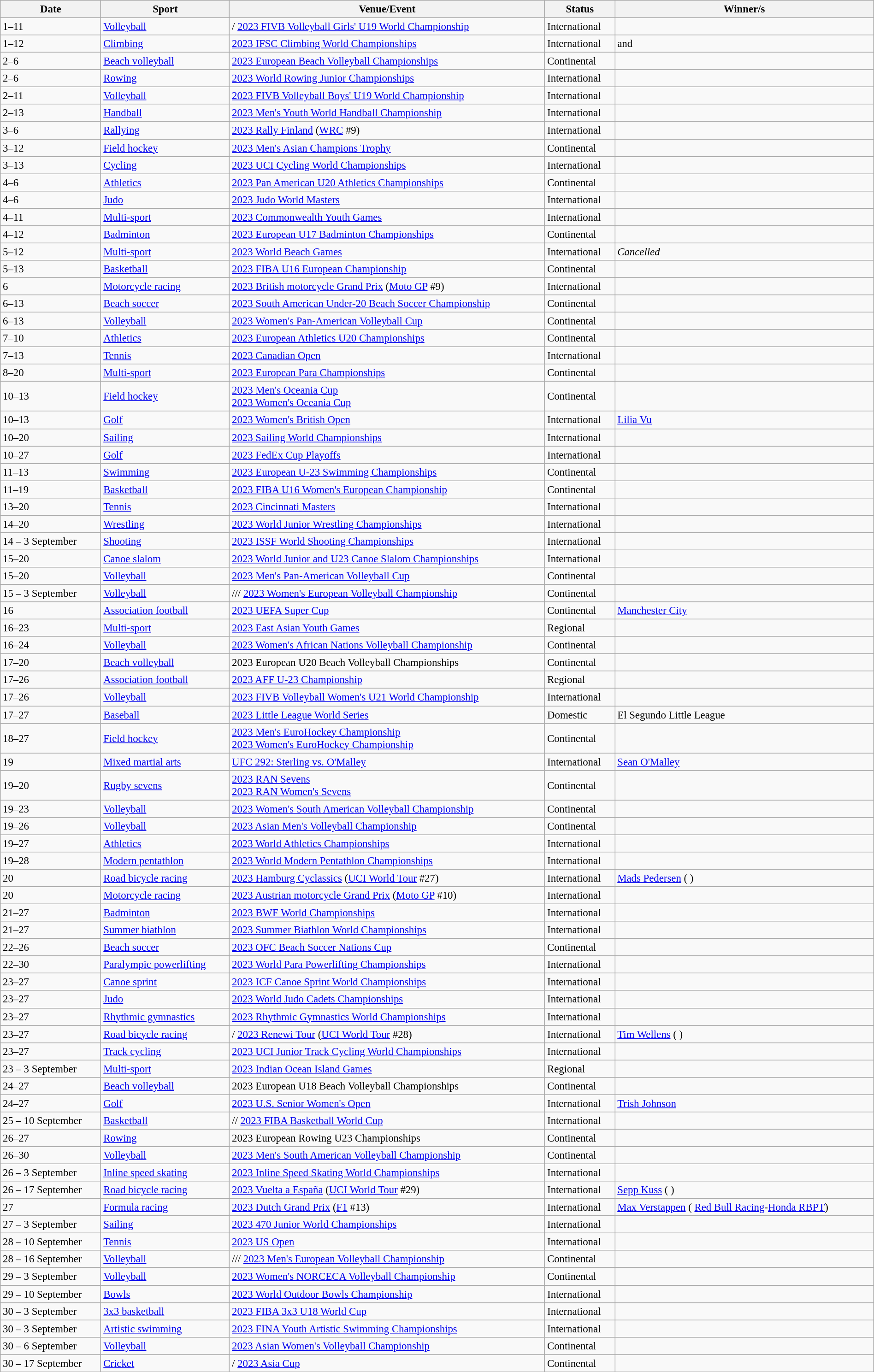<table class="wikitable source" style="font-size:95%; width: 100%">
<tr>
<th>Date</th>
<th>Sport</th>
<th>Venue/Event</th>
<th>Status</th>
<th>Winner/s</th>
</tr>
<tr>
<td>1–11</td>
<td><a href='#'>Volleyball</a></td>
<td>/ <a href='#'>2023 FIVB Volleyball Girls' U19 World Championship</a></td>
<td>International</td>
<td></td>
</tr>
<tr>
<td>1–12</td>
<td><a href='#'>Climbing</a></td>
<td> <a href='#'>2023 IFSC Climbing World Championships</a></td>
<td>International</td>
<td> and </td>
</tr>
<tr>
<td>2–6</td>
<td><a href='#'>Beach volleyball</a></td>
<td> <a href='#'>2023 European Beach Volleyball Championships</a></td>
<td>Continental</td>
<td></td>
</tr>
<tr>
<td>2–6</td>
<td><a href='#'>Rowing</a></td>
<td> <a href='#'>2023 World Rowing Junior Championships</a></td>
<td>International</td>
<td></td>
</tr>
<tr>
<td>2–11</td>
<td><a href='#'>Volleyball</a></td>
<td> <a href='#'>2023 FIVB Volleyball Boys' U19 World Championship</a></td>
<td>International</td>
<td></td>
</tr>
<tr>
<td>2–13</td>
<td><a href='#'>Handball</a></td>
<td> <a href='#'>2023 Men's Youth World Handball Championship</a></td>
<td>International</td>
<td></td>
</tr>
<tr>
<td>3–6</td>
<td><a href='#'>Rallying</a></td>
<td> <a href='#'>2023 Rally Finland</a> (<a href='#'>WRC</a> #9)</td>
<td>International</td>
<td></td>
</tr>
<tr>
<td>3–12</td>
<td><a href='#'>Field hockey</a></td>
<td> <a href='#'>2023 Men's Asian Champions Trophy</a></td>
<td>Continental</td>
<td></td>
</tr>
<tr>
<td>3–13</td>
<td><a href='#'>Cycling</a></td>
<td> <a href='#'>2023 UCI Cycling World Championships</a></td>
<td>International</td>
<td></td>
</tr>
<tr>
<td>4–6</td>
<td><a href='#'>Athletics</a></td>
<td> <a href='#'>2023 Pan American U20 Athletics Championships</a></td>
<td>Continental</td>
<td></td>
</tr>
<tr>
<td>4–6</td>
<td><a href='#'>Judo</a></td>
<td> <a href='#'>2023 Judo World Masters</a></td>
<td>International</td>
<td></td>
</tr>
<tr>
<td>4–11</td>
<td><a href='#'>Multi-sport</a></td>
<td> <a href='#'>2023 Commonwealth Youth Games</a></td>
<td>International</td>
<td></td>
</tr>
<tr>
<td>4–12</td>
<td><a href='#'>Badminton</a></td>
<td> <a href='#'>2023 European U17 Badminton Championships</a></td>
<td>Continental</td>
<td></td>
</tr>
<tr>
<td>5–12</td>
<td><a href='#'>Multi-sport</a></td>
<td> <a href='#'>2023 World Beach Games</a></td>
<td>International</td>
<td><em>Cancelled</em></td>
</tr>
<tr>
<td>5–13</td>
<td><a href='#'>Basketball</a></td>
<td> <a href='#'>2023 FIBA U16 European Championship</a></td>
<td>Continental</td>
<td></td>
</tr>
<tr>
<td>6</td>
<td><a href='#'>Motorcycle racing</a></td>
<td> <a href='#'>2023 British motorcycle Grand Prix</a> (<a href='#'>Moto GP</a> #9)</td>
<td>International</td>
<td></td>
</tr>
<tr>
<td>6–13</td>
<td><a href='#'>Beach soccer</a></td>
<td> <a href='#'>2023 South American Under-20 Beach Soccer Championship</a></td>
<td>Continental</td>
<td></td>
</tr>
<tr>
<td>6–13</td>
<td><a href='#'>Volleyball</a></td>
<td> <a href='#'>2023 Women's Pan-American Volleyball Cup</a></td>
<td>Continental</td>
<td></td>
</tr>
<tr>
<td>7–10</td>
<td><a href='#'>Athletics</a></td>
<td> <a href='#'>2023 European Athletics U20 Championships</a></td>
<td>Continental</td>
<td></td>
</tr>
<tr>
<td>7–13</td>
<td><a href='#'>Tennis</a></td>
<td> <a href='#'>2023 Canadian Open</a></td>
<td>International</td>
<td></td>
</tr>
<tr>
<td>8–20</td>
<td><a href='#'>Multi-sport</a></td>
<td> <a href='#'>2023 European Para Championships</a></td>
<td>Continental</td>
<td></td>
</tr>
<tr>
<td>10–13</td>
<td><a href='#'>Field hockey</a></td>
<td> <a href='#'>2023 Men's Oceania Cup</a><br> <a href='#'>2023 Women's Oceania Cup</a></td>
<td>Continental</td>
<td></td>
</tr>
<tr>
<td>10–13</td>
<td><a href='#'>Golf</a></td>
<td> <a href='#'>2023 Women's British Open</a></td>
<td>International</td>
<td> <a href='#'>Lilia Vu</a></td>
</tr>
<tr>
<td>10–20</td>
<td><a href='#'>Sailing</a></td>
<td> <a href='#'>2023 Sailing World Championships</a></td>
<td>International</td>
<td></td>
</tr>
<tr>
<td>10–27</td>
<td><a href='#'>Golf</a></td>
<td> <a href='#'>2023 FedEx Cup Playoffs</a></td>
<td>International</td>
<td></td>
</tr>
<tr>
<td>11–13</td>
<td><a href='#'>Swimming</a></td>
<td> <a href='#'>2023 European U-23 Swimming Championships</a></td>
<td>Continental</td>
<td></td>
</tr>
<tr>
<td>11–19</td>
<td><a href='#'>Basketball</a></td>
<td> <a href='#'>2023 FIBA U16 Women's European Championship</a></td>
<td>Continental</td>
<td></td>
</tr>
<tr>
<td>13–20</td>
<td><a href='#'>Tennis</a></td>
<td> <a href='#'>2023 Cincinnati Masters</a></td>
<td>International</td>
<td></td>
</tr>
<tr>
<td>14–20</td>
<td><a href='#'>Wrestling</a></td>
<td> <a href='#'>2023 World Junior Wrestling Championships</a></td>
<td>International</td>
<td></td>
</tr>
<tr>
<td>14 – 3 September</td>
<td><a href='#'>Shooting</a></td>
<td> <a href='#'>2023 ISSF World Shooting Championships</a></td>
<td>International</td>
<td></td>
</tr>
<tr>
<td>15–20</td>
<td><a href='#'>Canoe slalom</a></td>
<td> <a href='#'>2023 World Junior and U23 Canoe Slalom Championships</a></td>
<td>International</td>
<td></td>
</tr>
<tr>
<td>15–20</td>
<td><a href='#'>Volleyball</a></td>
<td> <a href='#'>2023 Men's Pan-American Volleyball Cup</a></td>
<td>Continental</td>
<td></td>
</tr>
<tr>
<td>15 – 3 September</td>
<td><a href='#'>Volleyball</a></td>
<td>/// <a href='#'>2023 Women's European Volleyball Championship</a></td>
<td>Continental</td>
<td></td>
</tr>
<tr>
<td>16</td>
<td><a href='#'>Association football</a></td>
<td> <a href='#'>2023 UEFA Super Cup</a></td>
<td>Continental</td>
<td> <a href='#'>Manchester City</a></td>
</tr>
<tr>
<td>16–23</td>
<td><a href='#'>Multi-sport</a></td>
<td> <a href='#'>2023 East Asian Youth Games</a></td>
<td>Regional</td>
<td></td>
</tr>
<tr>
<td>16–24</td>
<td><a href='#'>Volleyball</a></td>
<td> <a href='#'>2023 Women's African Nations Volleyball Championship</a></td>
<td>Continental</td>
<td></td>
</tr>
<tr>
<td>17–20</td>
<td><a href='#'>Beach volleyball</a></td>
<td> 2023 European U20 Beach Volleyball Championships</td>
<td>Continental</td>
<td></td>
</tr>
<tr>
<td>17–26</td>
<td><a href='#'>Association football</a></td>
<td> <a href='#'>2023 AFF U-23 Championship</a></td>
<td>Regional</td>
<td></td>
</tr>
<tr>
<td>17–26</td>
<td><a href='#'>Volleyball</a></td>
<td> <a href='#'>2023 FIVB Volleyball Women's U21 World Championship</a></td>
<td>International</td>
<td></td>
</tr>
<tr>
<td>17–27</td>
<td><a href='#'>Baseball</a></td>
<td> <a href='#'>2023 Little League World Series</a></td>
<td>Domestic</td>
<td> El Segundo Little League</td>
</tr>
<tr>
<td>18–27</td>
<td><a href='#'>Field hockey</a></td>
<td> <a href='#'>2023 Men's EuroHockey Championship</a><br> <a href='#'>2023 Women's EuroHockey Championship</a></td>
<td>Continental</td>
<td></td>
</tr>
<tr>
<td>19</td>
<td><a href='#'>Mixed martial arts</a></td>
<td> <a href='#'>UFC 292: Sterling vs. O'Malley</a></td>
<td>International</td>
<td> <a href='#'>Sean O'Malley</a></td>
</tr>
<tr>
<td>19–20</td>
<td><a href='#'>Rugby sevens</a></td>
<td> <a href='#'>2023 RAN Sevens</a><br> <a href='#'>2023 RAN Women's Sevens</a></td>
<td>Continental</td>
<td></td>
</tr>
<tr>
<td>19–23</td>
<td><a href='#'>Volleyball</a></td>
<td> <a href='#'>2023 Women's South American Volleyball Championship</a></td>
<td>Continental</td>
<td></td>
</tr>
<tr>
<td>19–26</td>
<td><a href='#'>Volleyball</a></td>
<td> <a href='#'>2023 Asian Men's Volleyball Championship</a></td>
<td>Continental</td>
<td></td>
</tr>
<tr>
<td>19–27</td>
<td><a href='#'>Athletics</a></td>
<td> <a href='#'>2023 World Athletics Championships</a></td>
<td>International</td>
<td></td>
</tr>
<tr>
<td>19–28</td>
<td><a href='#'>Modern pentathlon</a></td>
<td> <a href='#'>2023 World Modern Pentathlon Championships</a></td>
<td>International</td>
<td></td>
</tr>
<tr>
<td>20</td>
<td><a href='#'>Road bicycle racing</a></td>
<td> <a href='#'>2023 Hamburg Cyclassics</a> (<a href='#'>UCI World Tour</a> #27)</td>
<td>International</td>
<td> <a href='#'>Mads Pedersen</a> ( )</td>
</tr>
<tr>
<td>20</td>
<td><a href='#'>Motorcycle racing</a></td>
<td> <a href='#'>2023 Austrian motorcycle Grand Prix</a> (<a href='#'>Moto GP</a> #10)</td>
<td>International</td>
<td></td>
</tr>
<tr>
<td>21–27</td>
<td><a href='#'>Badminton</a></td>
<td> <a href='#'>2023 BWF World Championships</a></td>
<td>International</td>
<td></td>
</tr>
<tr>
<td>21–27</td>
<td><a href='#'>Summer biathlon</a></td>
<td> <a href='#'>2023 Summer Biathlon World Championships</a></td>
<td>International</td>
<td></td>
</tr>
<tr>
<td>22–26</td>
<td><a href='#'>Beach soccer</a></td>
<td> <a href='#'>2023 OFC Beach Soccer Nations Cup</a></td>
<td>Continental</td>
<td></td>
</tr>
<tr>
<td>22–30</td>
<td><a href='#'>Paralympic powerlifting</a></td>
<td> <a href='#'>2023 World Para Powerlifting Championships</a></td>
<td>International</td>
<td></td>
</tr>
<tr>
<td>23–27</td>
<td><a href='#'>Canoe sprint</a></td>
<td> <a href='#'>2023 ICF Canoe Sprint World Championships</a></td>
<td>International</td>
<td></td>
</tr>
<tr>
<td>23–27</td>
<td><a href='#'>Judo</a></td>
<td> <a href='#'>2023 World Judo Cadets Championships</a></td>
<td>International</td>
<td></td>
</tr>
<tr>
<td>23–27</td>
<td><a href='#'>Rhythmic gymnastics</a></td>
<td> <a href='#'>2023 Rhythmic Gymnastics World Championships</a></td>
<td>International</td>
<td></td>
</tr>
<tr>
<td>23–27</td>
<td><a href='#'>Road bicycle racing</a></td>
<td>/ <a href='#'>2023 Renewi Tour</a> (<a href='#'>UCI World Tour</a> #28)</td>
<td>International</td>
<td> <a href='#'>Tim Wellens</a> ( )</td>
</tr>
<tr>
<td>23–27</td>
<td><a href='#'>Track cycling</a></td>
<td> <a href='#'>2023 UCI Junior Track Cycling World Championships</a></td>
<td>International</td>
<td></td>
</tr>
<tr>
<td>23 – 3 September</td>
<td><a href='#'>Multi-sport</a></td>
<td> <a href='#'>2023 Indian Ocean Island Games</a></td>
<td>Regional</td>
<td></td>
</tr>
<tr>
<td>24–27</td>
<td><a href='#'>Beach volleyball</a></td>
<td> 2023 European U18 Beach Volleyball Championships</td>
<td>Continental</td>
<td></td>
</tr>
<tr>
<td>24–27</td>
<td><a href='#'>Golf</a></td>
<td> <a href='#'>2023 U.S. Senior Women's Open</a></td>
<td>International</td>
<td> <a href='#'>Trish Johnson</a></td>
</tr>
<tr>
<td>25 – 10 September</td>
<td><a href='#'>Basketball</a></td>
<td>// <a href='#'>2023 FIBA Basketball World Cup</a></td>
<td>International</td>
<td></td>
</tr>
<tr>
<td>26–27</td>
<td><a href='#'>Rowing</a></td>
<td> 2023 European Rowing U23 Championships</td>
<td>Continental</td>
<td></td>
</tr>
<tr>
<td>26–30</td>
<td><a href='#'>Volleyball</a></td>
<td> <a href='#'>2023 Men's South American Volleyball Championship</a></td>
<td>Continental</td>
<td></td>
</tr>
<tr>
<td>26 – 3 September</td>
<td><a href='#'>Inline speed skating</a></td>
<td> <a href='#'>2023 Inline Speed Skating World Championships</a></td>
<td>International</td>
<td></td>
</tr>
<tr>
<td>26 – 17 September</td>
<td><a href='#'>Road bicycle racing</a></td>
<td> <a href='#'>2023 Vuelta a España</a> (<a href='#'>UCI World Tour</a> #29)</td>
<td>International</td>
<td> <a href='#'>Sepp Kuss</a> ( )</td>
</tr>
<tr>
<td>27</td>
<td><a href='#'>Formula racing</a></td>
<td> <a href='#'>2023 Dutch Grand Prix</a> (<a href='#'>F1</a> #13)</td>
<td>International</td>
<td> <a href='#'>Max Verstappen</a> ( <a href='#'>Red Bull Racing</a>-<a href='#'>Honda RBPT</a>)</td>
</tr>
<tr>
<td>27 – 3 September</td>
<td><a href='#'>Sailing</a></td>
<td> <a href='#'>2023 470 Junior World Championships</a></td>
<td>International</td>
<td></td>
</tr>
<tr>
<td>28 – 10 September</td>
<td><a href='#'>Tennis</a></td>
<td> <a href='#'>2023 US Open</a></td>
<td>International</td>
<td></td>
</tr>
<tr>
<td>28 – 16 September</td>
<td><a href='#'>Volleyball</a></td>
<td>/// <a href='#'>2023 Men's European Volleyball Championship</a></td>
<td>Continental</td>
<td></td>
</tr>
<tr>
<td>29 – 3 September</td>
<td><a href='#'>Volleyball</a></td>
<td> <a href='#'>2023 Women's NORCECA Volleyball Championship</a></td>
<td>Continental</td>
<td></td>
</tr>
<tr>
<td>29 – 10 September</td>
<td><a href='#'>Bowls</a></td>
<td> <a href='#'>2023 World Outdoor Bowls Championship</a></td>
<td>International</td>
<td></td>
</tr>
<tr>
<td>30 – 3 September</td>
<td><a href='#'>3x3 basketball</a></td>
<td> <a href='#'>2023 FIBA 3x3 U18 World Cup</a></td>
<td>International</td>
<td></td>
</tr>
<tr>
<td>30 – 3 September</td>
<td><a href='#'>Artistic swimming</a></td>
<td> <a href='#'>2023 FINA Youth Artistic Swimming Championships</a></td>
<td>International</td>
<td></td>
</tr>
<tr>
<td>30 – 6 September</td>
<td><a href='#'>Volleyball</a></td>
<td> <a href='#'>2023 Asian Women's Volleyball Championship</a></td>
<td>Continental</td>
<td></td>
</tr>
<tr>
<td>30 – 17 September</td>
<td><a href='#'>Cricket</a></td>
<td>/ <a href='#'>2023 Asia Cup</a></td>
<td>Continental</td>
<td></td>
</tr>
</table>
